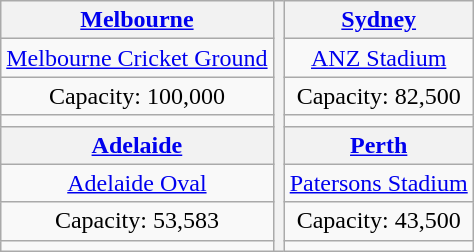<table class="wikitable" style="margin:1em auto; text-align:center">
<tr>
<th><a href='#'>Melbourne</a></th>
<th rowspan=8 colspan=2></th>
<th><a href='#'>Sydney</a></th>
</tr>
<tr>
<td><a href='#'>Melbourne Cricket Ground</a></td>
<td><a href='#'>ANZ Stadium</a></td>
</tr>
<tr>
<td>Capacity: 100,000</td>
<td>Capacity: 82,500</td>
</tr>
<tr>
<td></td>
<td></td>
</tr>
<tr>
<th><a href='#'>Adelaide</a></th>
<th><a href='#'>Perth</a></th>
</tr>
<tr>
<td><a href='#'>Adelaide Oval</a></td>
<td><a href='#'>Patersons Stadium</a></td>
</tr>
<tr>
<td>Capacity: 53,583</td>
<td>Capacity: 43,500</td>
</tr>
<tr>
<td></td>
<td></td>
</tr>
</table>
